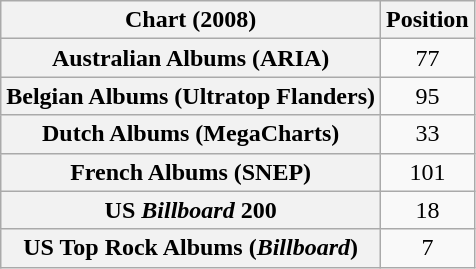<table class="wikitable plainrowheaders sortable" style="text-align:center;">
<tr>
<th scope="col">Chart (2008)</th>
<th scope="col">Position</th>
</tr>
<tr>
<th scope="row">Australian Albums (ARIA)</th>
<td>77</td>
</tr>
<tr>
<th scope="row">Belgian Albums (Ultratop Flanders)</th>
<td>95</td>
</tr>
<tr>
<th scope="row">Dutch Albums (MegaCharts)</th>
<td>33</td>
</tr>
<tr>
<th scope="row">French Albums (SNEP)</th>
<td>101</td>
</tr>
<tr>
<th scope="row">US <em>Billboard</em> 200</th>
<td>18</td>
</tr>
<tr>
<th scope="row">US Top Rock Albums (<em>Billboard</em>)</th>
<td>7</td>
</tr>
</table>
